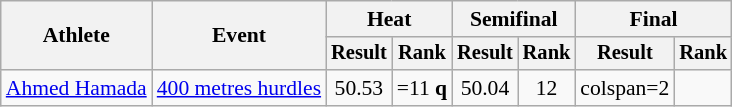<table class=wikitable style=font-size:90%>
<tr>
<th rowspan=2>Athlete</th>
<th rowspan=2>Event</th>
<th colspan=2>Heat</th>
<th colspan=2>Semifinal</th>
<th colspan=2>Final</th>
</tr>
<tr style=font-size:95%>
<th>Result</th>
<th>Rank</th>
<th>Result</th>
<th>Rank</th>
<th>Result</th>
<th>Rank</th>
</tr>
<tr align=center>
<td align=left><a href='#'>Ahmed Hamada</a></td>
<td align=left><a href='#'>400 metres hurdles</a></td>
<td>50.53</td>
<td>=11 <strong>q</strong></td>
<td>50.04</td>
<td>12</td>
<td>colspan=2 </td>
</tr>
</table>
